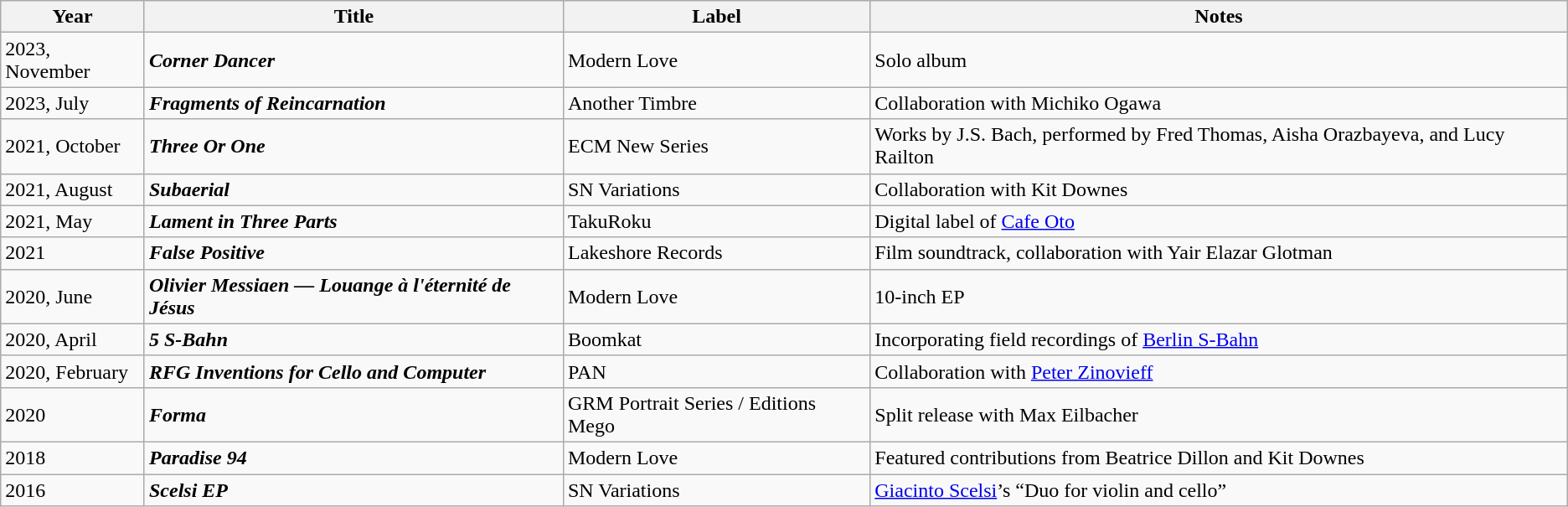<table class="wikitable">
<tr>
<th>Year</th>
<th>Title</th>
<th>Label</th>
<th>Notes</th>
</tr>
<tr>
<td>2023, November</td>
<td><strong><em>Corner Dancer</em></strong></td>
<td>Modern Love</td>
<td>Solo album</td>
</tr>
<tr>
<td>2023, July</td>
<td><strong><em>Fragments of Reincarnation</em></strong></td>
<td>Another Timbre</td>
<td>Collaboration with Michiko Ogawa</td>
</tr>
<tr>
<td>2021, October</td>
<td><strong><em>Three Or One</em></strong></td>
<td>ECM New Series</td>
<td>Works by J.S. Bach, performed by Fred Thomas, Aisha Orazbayeva, and Lucy Railton</td>
</tr>
<tr>
<td>2021, August</td>
<td><strong><em>Subaerial</em></strong></td>
<td>SN Variations</td>
<td>Collaboration with Kit Downes</td>
</tr>
<tr>
<td>2021, May</td>
<td><strong><em>Lament in Three Parts</em></strong></td>
<td>TakuRoku</td>
<td>Digital label of <a href='#'>Cafe Oto</a></td>
</tr>
<tr>
<td>2021</td>
<td><strong><em>False Positive</em></strong></td>
<td>Lakeshore Records</td>
<td>Film soundtrack, collaboration with Yair Elazar Glotman</td>
</tr>
<tr>
<td>2020, June</td>
<td><strong><em>Olivier Messiaen — Louange à l'éternité de Jésus</em></strong></td>
<td>Modern Love</td>
<td>10-inch EP</td>
</tr>
<tr>
<td>2020, April</td>
<td><strong><em>5 S-Bahn</em></strong></td>
<td>Boomkat</td>
<td>Incorporating field recordings of <a href='#'>Berlin S-Bahn</a></td>
</tr>
<tr>
<td>2020, February</td>
<td><strong><em>RFG Inventions for Cello and Computer</em></strong></td>
<td>PAN</td>
<td>Collaboration with <a href='#'>Peter Zinovieff</a></td>
</tr>
<tr>
<td>2020</td>
<td><strong><em>Forma</em></strong></td>
<td>GRM Portrait Series / Editions Mego</td>
<td>Split release with Max Eilbacher</td>
</tr>
<tr>
<td>2018</td>
<td><strong><em>Paradise 94</em></strong></td>
<td>Modern Love</td>
<td>Featured contributions from Beatrice Dillon and Kit Downes</td>
</tr>
<tr>
<td>2016</td>
<td><strong><em>Scelsi EP</em></strong></td>
<td>SN Variations</td>
<td><a href='#'>Giacinto Scelsi</a>’s “Duo for violin and cello”</td>
</tr>
</table>
